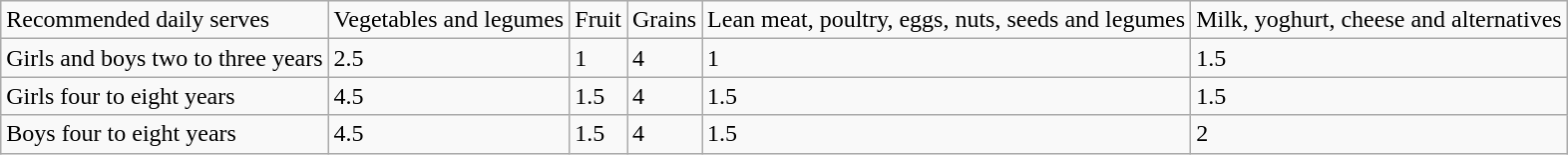<table class="wikitable">
<tr>
<td>Recommended daily serves</td>
<td>Vegetables and legumes</td>
<td>Fruit</td>
<td>Grains</td>
<td>Lean meat, poultry, eggs, nuts, seeds and legumes</td>
<td>Milk, yoghurt, cheese and alternatives</td>
</tr>
<tr>
<td>Girls and boys two to three years</td>
<td>2.5</td>
<td>1</td>
<td>4</td>
<td>1</td>
<td>1.5</td>
</tr>
<tr>
<td>Girls  four to eight years</td>
<td>4.5</td>
<td>1.5</td>
<td>4</td>
<td>1.5</td>
<td>1.5</td>
</tr>
<tr>
<td>Boys  four to eight years</td>
<td>4.5</td>
<td>1.5</td>
<td>4</td>
<td>1.5</td>
<td>2</td>
</tr>
</table>
